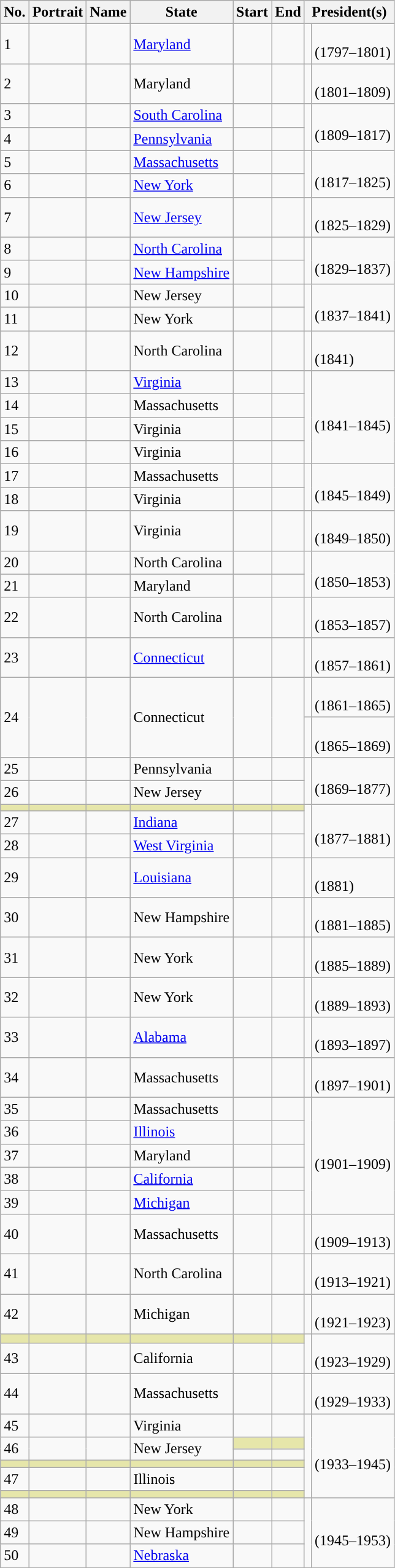<table class="wikitable sortable">
<tr>
<th>No.</th>
<th class=unsortable>Portrait</th>
<th>Name</th>
<th>State</th>
<th>Start</th>
<th>End</th>
<th colspan=2>President(s)</th>
</tr>
<tr>
<td rowspan=2>1</td>
<td rowspan=2></td>
<td rowspan=2></td>
<td rowspan=2><a href='#'>Maryland</a></td>
<td rowspan=2></td>
<td rowspan=2></td>
<td style="background: "></td>
<td><br>(1797–1801)</td>
</tr>
<tr>
<td rowspan=2 style="background: "></td>
<td rowspan=2><br>(1801–1809)</td>
</tr>
<tr>
<td>2</td>
<td></td>
<td></td>
<td>Maryland</td>
<td></td>
<td></td>
</tr>
<tr>
<td>3</td>
<td></td>
<td></td>
<td><a href='#'>South Carolina</a></td>
<td></td>
<td></td>
<td rowspan=3 style="background: "></td>
<td rowspan=3><br>(1809–1817)</td>
</tr>
<tr>
<td>4</td>
<td></td>
<td></td>
<td><a href='#'>Pennsylvania</a></td>
<td></td>
<td></td>
</tr>
<tr>
<td rowspan=2>5</td>
<td rowspan=2></td>
<td rowspan=2></td>
<td rowspan=2><a href='#'>Massachusetts</a></td>
<td rowspan=2></td>
<td rowspan=2></td>
</tr>
<tr>
<td rowspan=3 style="background: "></td>
<td rowspan=3><br>(1817–1825)</td>
</tr>
<tr>
<td>6</td>
<td></td>
<td></td>
<td><a href='#'>New York</a></td>
<td></td>
<td></td>
</tr>
<tr>
<td rowspan=2>7</td>
<td rowspan=2></td>
<td rowspan=2></td>
<td rowspan=2><a href='#'>New Jersey</a></td>
<td rowspan=2></td>
<td rowspan=2></td>
</tr>
<tr>
<td style="background: "></td>
<td><br>(1825–1829)</td>
</tr>
<tr>
<td>8</td>
<td></td>
<td></td>
<td><a href='#'>North Carolina</a></td>
<td></td>
<td></td>
<td rowspan=3 style="background: "></td>
<td rowspan=3><br>(1829–1837)</td>
</tr>
<tr>
<td>9</td>
<td></td>
<td></td>
<td><a href='#'>New Hampshire</a></td>
<td></td>
<td></td>
</tr>
<tr>
<td rowspan=2>10</td>
<td rowspan=2></td>
<td rowspan=2></td>
<td rowspan=2>New Jersey</td>
<td rowspan=2></td>
<td rowspan=2></td>
</tr>
<tr>
<td rowspan=2 style="background: "></td>
<td rowspan=2><br>(1837–1841)</td>
</tr>
<tr>
<td>11</td>
<td></td>
<td></td>
<td>New York</td>
<td></td>
<td></td>
</tr>
<tr>
<td rowspan=2>12</td>
<td rowspan=2></td>
<td rowspan=2></td>
<td rowspan=2>North Carolina</td>
<td rowspan=2></td>
<td rowspan=2></td>
<td style="background: "></td>
<td><br>(1841)</td>
</tr>
<tr>
<td rowspan=5 style="background: "></td>
<td rowspan=5><br>(1841–1845)</td>
</tr>
<tr>
<td>13</td>
<td></td>
<td></td>
<td><a href='#'>Virginia</a></td>
<td></td>
<td></td>
</tr>
<tr>
<td>14</td>
<td></td>
<td></td>
<td>Massachusetts</td>
<td></td>
<td></td>
</tr>
<tr>
<td>15</td>
<td></td>
<td></td>
<td>Virginia</td>
<td></td>
<td></td>
</tr>
<tr>
<td>16</td>
<td></td>
<td></td>
<td>Virginia</td>
<td></td>
<td></td>
</tr>
<tr>
<td>17</td>
<td></td>
<td></td>
<td>Massachusetts</td>
<td></td>
<td></td>
<td rowspan=2 style="background: "></td>
<td rowspan=2><br>(1845–1849)</td>
</tr>
<tr>
<td>18</td>
<td></td>
<td></td>
<td>Virginia</td>
<td></td>
<td></td>
</tr>
<tr>
<td>19</td>
<td></td>
<td></td>
<td>Virginia</td>
<td></td>
<td></td>
<td style="background: "></td>
<td><br>(1849–1850)</td>
</tr>
<tr>
<td>20</td>
<td></td>
<td></td>
<td>North Carolina</td>
<td></td>
<td></td>
<td rowspan=2 style="background: "></td>
<td rowspan=2><br>(1850–1853)</td>
</tr>
<tr>
<td>21</td>
<td></td>
<td></td>
<td>Maryland</td>
<td></td>
<td></td>
</tr>
<tr>
<td>22</td>
<td></td>
<td></td>
<td>North Carolina</td>
<td></td>
<td></td>
<td style="background: "></td>
<td><br>(1853–1857)</td>
</tr>
<tr>
<td>23</td>
<td></td>
<td></td>
<td><a href='#'>Connecticut</a></td>
<td></td>
<td></td>
<td style="background: "></td>
<td><br>(1857–1861)</td>
</tr>
<tr>
<td rowspan=2>24</td>
<td rowspan=2></td>
<td rowspan=2></td>
<td rowspan=2>Connecticut</td>
<td rowspan=2></td>
<td rowspan=2></td>
<td style="background: "></td>
<td><br>(1861–1865)</td>
</tr>
<tr>
<td style="background: "></td>
<td><br>(1865–1869)</td>
</tr>
<tr>
<td>25</td>
<td></td>
<td></td>
<td>Pennsylvania</td>
<td></td>
<td></td>
<td rowspan=2 style="background: "></td>
<td rowspan=2><br>(1869–1877)</td>
</tr>
<tr>
<td>26</td>
<td></td>
<td></td>
<td>New Jersey</td>
<td></td>
<td></td>
</tr>
<tr>
<td style="background:#e6e6aa;"></td>
<td style="background:#e6e6aa;"></td>
<td style="background:#e6e6aa;"></td>
<td style="background:#e6e6aa;"></td>
<td style="background:#e6e6aa;"></td>
<td style="background:#e6e6aa;"></td>
<td rowspan=3 style="background: "></td>
<td rowspan=3><br>(1877–1881)</td>
</tr>
<tr>
<td>27</td>
<td></td>
<td></td>
<td><a href='#'>Indiana</a></td>
<td></td>
<td></td>
</tr>
<tr>
<td>28</td>
<td></td>
<td></td>
<td><a href='#'>West Virginia</a></td>
<td></td>
<td></td>
</tr>
<tr>
<td rowspan=2>29</td>
<td rowspan=2></td>
<td rowspan=2></td>
<td rowspan=2><a href='#'>Louisiana</a></td>
<td rowspan=2></td>
<td rowspan=2></td>
<td style="background: "></td>
<td><br>(1881)</td>
</tr>
<tr>
<td rowspan=2 style="background: "></td>
<td rowspan=2><br>(1881–1885)</td>
</tr>
<tr>
<td>30</td>
<td></td>
<td></td>
<td>New Hampshire</td>
<td></td>
<td></td>
</tr>
<tr>
<td>31</td>
<td></td>
<td></td>
<td>New York</td>
<td></td>
<td></td>
<td style="background: "></td>
<td><br>(1885–1889)</td>
</tr>
<tr>
<td>32</td>
<td></td>
<td></td>
<td>New York</td>
<td></td>
<td></td>
<td style="background: "></td>
<td><br>(1889–1893)</td>
</tr>
<tr>
<td>33</td>
<td></td>
<td></td>
<td><a href='#'>Alabama</a></td>
<td></td>
<td></td>
<td style="background: "></td>
<td><br>(1893–1897)</td>
</tr>
<tr>
<td rowspan=2>34</td>
<td rowspan=2></td>
<td rowspan=2></td>
<td rowspan=2>Massachusetts</td>
<td rowspan=2></td>
<td rowspan=2></td>
<td style="background: "></td>
<td><br>(1897–1901)</td>
</tr>
<tr>
<td rowspan=6 style="background: "></td>
<td rowspan=6><br>(1901–1909)</td>
</tr>
<tr>
<td>35</td>
<td></td>
<td></td>
<td>Massachusetts</td>
<td></td>
<td></td>
</tr>
<tr>
<td>36</td>
<td></td>
<td></td>
<td><a href='#'>Illinois</a></td>
<td></td>
<td></td>
</tr>
<tr>
<td>37</td>
<td></td>
<td></td>
<td>Maryland</td>
<td></td>
<td></td>
</tr>
<tr>
<td>38</td>
<td></td>
<td></td>
<td><a href='#'>California</a></td>
<td></td>
<td></td>
</tr>
<tr>
<td>39</td>
<td></td>
<td></td>
<td><a href='#'>Michigan</a></td>
<td></td>
<td></td>
</tr>
<tr>
<td>40</td>
<td></td>
<td></td>
<td>Massachusetts</td>
<td></td>
<td></td>
<td style="background: "></td>
<td><br>(1909–1913)</td>
</tr>
<tr>
<td>41</td>
<td></td>
<td></td>
<td>North Carolina</td>
<td></td>
<td></td>
<td style="background: "></td>
<td><br>(1913–1921)</td>
</tr>
<tr>
<td rowspan=2>42</td>
<td rowspan=2></td>
<td rowspan=2></td>
<td rowspan=2>Michigan</td>
<td rowspan=2></td>
<td rowspan=2></td>
<td style="background: "></td>
<td><br>(1921–1923)</td>
</tr>
<tr>
<td rowspan=3 style="background: "></td>
<td rowspan=3><br>(1923–1929)</td>
</tr>
<tr>
<td style="background:#e6e6aa;"></td>
<td style="background:#e6e6aa;"></td>
<td style="background:#e6e6aa;"></td>
<td style="background:#e6e6aa;"></td>
<td style="background:#e6e6aa;"></td>
<td style="background:#e6e6aa;"></td>
</tr>
<tr>
<td>43</td>
<td></td>
<td></td>
<td>California</td>
<td></td>
<td></td>
</tr>
<tr>
<td>44</td>
<td></td>
<td></td>
<td>Massachusetts</td>
<td></td>
<td></td>
<td style="background: "></td>
<td><br>(1929–1933)</td>
</tr>
<tr>
<td>45</td>
<td></td>
<td></td>
<td>Virginia</td>
<td></td>
<td></td>
<td rowspan=7 style="background: "></td>
<td rowspan=7><br>(1933–1945)</td>
</tr>
<tr>
<td rowspan=2>46</td>
<td rowspan=2></td>
<td rowspan=2></td>
<td rowspan=2>New Jersey</td>
<td style="background:#e6e6aa;"></td>
<td style="background:#e6e6aa;"></td>
</tr>
<tr>
<td></td>
<td></td>
</tr>
<tr>
<td style="background:#e6e6aa;"></td>
<td style="background:#e6e6aa;"></td>
<td style="background:#e6e6aa;"></td>
<td style="background:#e6e6aa;"></td>
<td style="background:#e6e6aa;"></td>
<td style="background:#e6e6aa;"></td>
</tr>
<tr>
<td>47</td>
<td></td>
<td></td>
<td>Illinois</td>
<td></td>
<td></td>
</tr>
<tr>
<td style="background:#e6e6aa;"></td>
<td style="background:#e6e6aa;"></td>
<td style="background:#e6e6aa;"></td>
<td style="background:#e6e6aa;"></td>
<td style="background:#e6e6aa;"></td>
<td style="background:#e6e6aa;"></td>
</tr>
<tr>
<td rowspan=2>48</td>
<td rowspan=2></td>
<td rowspan=2></td>
<td rowspan=2>New York</td>
<td rowspan=2></td>
<td rowspan=2></td>
</tr>
<tr>
<td rowspan=3 style="background: "></td>
<td rowspan=3><br>(1945–1953)</td>
</tr>
<tr>
<td>49</td>
<td></td>
<td></td>
<td>New Hampshire</td>
<td></td>
<td></td>
</tr>
<tr>
<td>50</td>
<td></td>
<td></td>
<td><a href='#'>Nebraska</a></td>
<td></td>
<td></td>
</tr>
</table>
